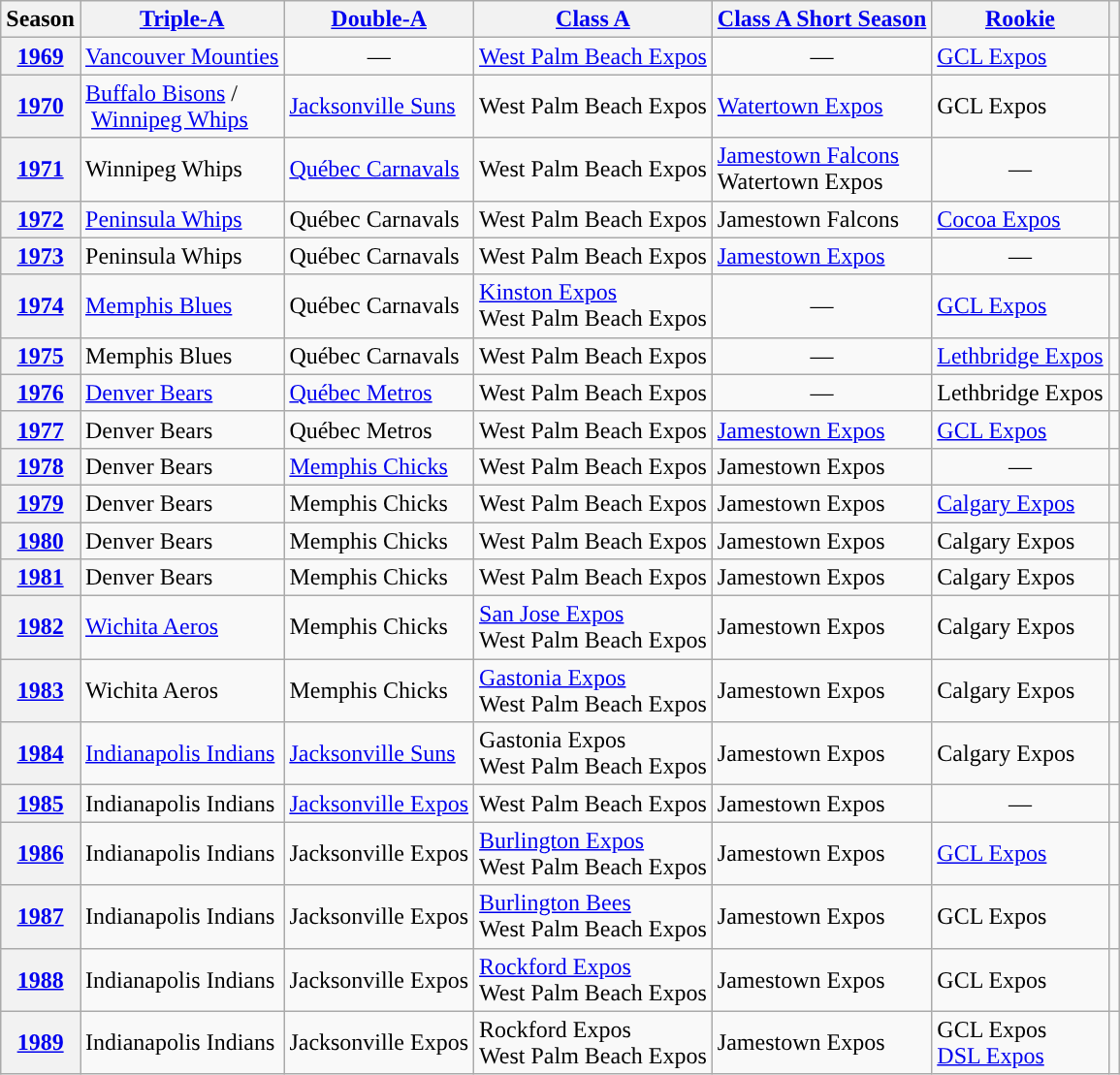<table class="wikitable plainrowheaders">
<tr>
<th scope="col">Season</th>
<th scope="col"><a href='#'><span>Triple-A</span></a></th>
<th scope="col"><a href='#'><span>Double-A</span></a></th>
<th scope="col"><a href='#'><span>Class A</span></a></th>
<th scope="col"><a href='#'><span>Class A Short Season</span></a></th>
<th scope="col"><a href='#'><span>Rookie</span></a></th>
<th scope="col"></th>
</tr>
<tr>
<th scope="row" style="text-align:center"><a href='#'>1969</a></th>
<td><a href='#'>Vancouver Mounties</a></td>
<td align="center">—</td>
<td><a href='#'>West Palm Beach Expos</a></td>
<td align="center">—</td>
<td><a href='#'>GCL Expos</a></td>
<td align="center"></td>
</tr>
<tr>
<th scope="row" style="text-align:center"><a href='#'>1970</a></th>
<td><a href='#'>Buffalo Bisons</a> /<br> <a href='#'>Winnipeg Whips</a></td>
<td><a href='#'>Jacksonville Suns</a></td>
<td>West Palm Beach Expos</td>
<td><a href='#'>Watertown Expos</a></td>
<td>GCL Expos</td>
<td align="center"></td>
</tr>
<tr>
<th scope="row" style="text-align:center"><a href='#'>1971</a></th>
<td>Winnipeg Whips</td>
<td><a href='#'>Québec Carnavals</a></td>
<td>West Palm Beach Expos</td>
<td><a href='#'>Jamestown Falcons</a><br>Watertown Expos</td>
<td align="center">—</td>
<td align="center"></td>
</tr>
<tr>
<th scope="row" style="text-align:center"><a href='#'>1972</a></th>
<td><a href='#'>Peninsula Whips</a></td>
<td>Québec Carnavals</td>
<td>West Palm Beach Expos</td>
<td>Jamestown Falcons</td>
<td><a href='#'>Cocoa Expos</a></td>
<td align="center"></td>
</tr>
<tr>
<th scope="row" style="text-align:center"><a href='#'>1973</a></th>
<td>Peninsula Whips</td>
<td>Québec Carnavals</td>
<td>West Palm Beach Expos</td>
<td><a href='#'>Jamestown Expos</a></td>
<td align="center">—</td>
<td align="center"></td>
</tr>
<tr>
<th scope="row" style="text-align:center"><a href='#'>1974</a></th>
<td><a href='#'>Memphis Blues</a></td>
<td>Québec Carnavals</td>
<td><a href='#'>Kinston Expos</a><br>West Palm Beach Expos</td>
<td align="center">—</td>
<td><a href='#'>GCL Expos</a></td>
<td align="center"></td>
</tr>
<tr>
<th scope="row" style="text-align:center"><a href='#'>1975</a></th>
<td>Memphis Blues</td>
<td>Québec Carnavals</td>
<td>West Palm Beach Expos</td>
<td align="center">—</td>
<td><a href='#'>Lethbridge Expos</a></td>
<td align="center"></td>
</tr>
<tr>
<th scope="row" style="text-align:center"><a href='#'>1976</a></th>
<td><a href='#'>Denver Bears</a></td>
<td><a href='#'>Québec Metros</a></td>
<td>West Palm Beach Expos</td>
<td align="center">—</td>
<td>Lethbridge Expos</td>
<td align="center"></td>
</tr>
<tr>
<th scope="row" style="text-align:center"><a href='#'>1977</a></th>
<td>Denver Bears</td>
<td>Québec Metros</td>
<td>West Palm Beach Expos</td>
<td><a href='#'>Jamestown Expos</a></td>
<td><a href='#'>GCL Expos</a></td>
<td align="center"></td>
</tr>
<tr>
<th scope="row" style="text-align:center"><a href='#'>1978</a></th>
<td>Denver Bears</td>
<td><a href='#'>Memphis Chicks</a></td>
<td>West Palm Beach Expos</td>
<td>Jamestown Expos</td>
<td align="center">—</td>
<td align="center"></td>
</tr>
<tr>
<th scope="row" style="text-align:center"><a href='#'>1979</a></th>
<td>Denver Bears</td>
<td>Memphis Chicks</td>
<td>West Palm Beach Expos</td>
<td>Jamestown Expos</td>
<td><a href='#'>Calgary Expos</a></td>
<td align="center"></td>
</tr>
<tr>
<th scope="row" style="text-align:center"><a href='#'>1980</a></th>
<td>Denver Bears</td>
<td>Memphis Chicks</td>
<td>West Palm Beach Expos</td>
<td>Jamestown Expos</td>
<td>Calgary Expos</td>
<td align="center"></td>
</tr>
<tr>
<th scope="row" style="text-align:center"><a href='#'>1981</a></th>
<td>Denver Bears</td>
<td>Memphis Chicks</td>
<td>West Palm Beach Expos</td>
<td>Jamestown Expos</td>
<td>Calgary Expos</td>
<td align="center"></td>
</tr>
<tr>
<th scope="row" style="text-align:center"><a href='#'>1982</a></th>
<td><a href='#'>Wichita Aeros</a></td>
<td>Memphis Chicks</td>
<td><a href='#'>San Jose Expos</a><br>West Palm Beach Expos</td>
<td>Jamestown Expos</td>
<td>Calgary Expos</td>
<td align="center"></td>
</tr>
<tr>
<th scope="row" style="text-align:center"><a href='#'>1983</a></th>
<td>Wichita Aeros</td>
<td>Memphis Chicks</td>
<td><a href='#'>Gastonia Expos</a><br>West Palm Beach Expos</td>
<td>Jamestown Expos</td>
<td>Calgary Expos</td>
<td align="center"></td>
</tr>
<tr>
<th scope="row" style="text-align:center"><a href='#'>1984</a></th>
<td><a href='#'>Indianapolis Indians</a></td>
<td><a href='#'>Jacksonville Suns</a></td>
<td>Gastonia Expos<br>West Palm Beach Expos</td>
<td>Jamestown Expos</td>
<td>Calgary Expos</td>
<td align="center"></td>
</tr>
<tr>
<th scope="row" style="text-align:center"><a href='#'>1985</a></th>
<td>Indianapolis Indians</td>
<td><a href='#'>Jacksonville Expos</a></td>
<td>West Palm Beach Expos</td>
<td>Jamestown Expos</td>
<td align="center">—</td>
<td align="center"></td>
</tr>
<tr>
<th scope="row" style="text-align:center"><a href='#'>1986</a></th>
<td>Indianapolis Indians</td>
<td>Jacksonville Expos</td>
<td><a href='#'>Burlington Expos</a><br>West Palm Beach Expos</td>
<td>Jamestown Expos</td>
<td><a href='#'>GCL Expos</a></td>
<td align="center"></td>
</tr>
<tr>
<th scope="row" style="text-align:center"><a href='#'>1987</a></th>
<td>Indianapolis Indians</td>
<td>Jacksonville Expos</td>
<td><a href='#'>Burlington Bees</a><br>West Palm Beach Expos</td>
<td>Jamestown Expos</td>
<td>GCL Expos</td>
<td align="center"></td>
</tr>
<tr>
<th scope="row" style="text-align:center"><a href='#'>1988</a></th>
<td>Indianapolis Indians</td>
<td>Jacksonville Expos</td>
<td><a href='#'>Rockford Expos</a><br>West Palm Beach Expos</td>
<td>Jamestown Expos</td>
<td>GCL Expos</td>
<td align="center"></td>
</tr>
<tr>
<th scope="row" style="text-align:center"><a href='#'>1989</a></th>
<td>Indianapolis Indians</td>
<td>Jacksonville Expos</td>
<td>Rockford Expos<br>West Palm Beach Expos</td>
<td>Jamestown Expos</td>
<td>GCL Expos<br><a href='#'>DSL Expos</a></td>
<td align="center"></td>
</tr>
</table>
